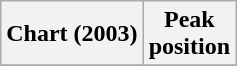<table class="wikitable">
<tr>
<th>Chart (2003)</th>
<th>Peak<br>position</th>
</tr>
<tr>
</tr>
</table>
